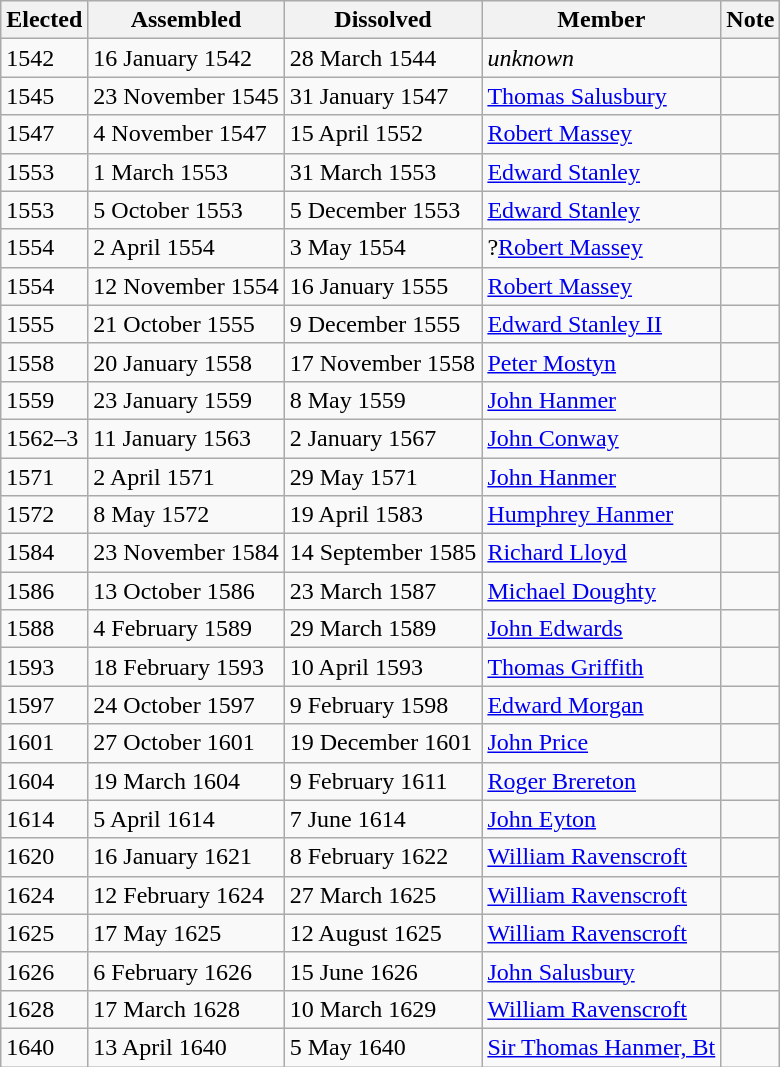<table class="wikitable">
<tr>
<th>Elected</th>
<th>Assembled</th>
<th>Dissolved</th>
<th>Member</th>
<th>Note</th>
</tr>
<tr>
<td>1542</td>
<td>16 January 1542</td>
<td>28 March 1544</td>
<td><em>unknown</em></td>
<td></td>
</tr>
<tr>
<td>1545</td>
<td>23 November 1545</td>
<td>31 January 1547</td>
<td><a href='#'>Thomas Salusbury</a></td>
<td></td>
</tr>
<tr>
<td>1547</td>
<td>4 November 1547</td>
<td>15 April 1552</td>
<td><a href='#'>Robert Massey</a></td>
<td></td>
</tr>
<tr>
<td>1553</td>
<td>1 March 1553</td>
<td>31 March 1553</td>
<td><a href='#'>Edward Stanley</a></td>
<td></td>
</tr>
<tr>
<td>1553</td>
<td>5 October 1553</td>
<td>5 December 1553</td>
<td><a href='#'>Edward Stanley</a></td>
<td></td>
</tr>
<tr>
<td>1554</td>
<td>2 April 1554</td>
<td>3 May 1554</td>
<td>?<a href='#'>Robert Massey</a></td>
<td></td>
</tr>
<tr>
<td>1554</td>
<td>12 November 1554</td>
<td>16 January 1555</td>
<td><a href='#'>Robert Massey</a></td>
<td></td>
</tr>
<tr>
<td>1555</td>
<td>21 October 1555</td>
<td>9 December 1555</td>
<td><a href='#'>Edward Stanley II</a></td>
<td></td>
</tr>
<tr>
<td>1558</td>
<td>20 January 1558</td>
<td>17 November 1558</td>
<td><a href='#'>Peter Mostyn</a></td>
<td></td>
</tr>
<tr>
<td>1559</td>
<td>23 January 1559</td>
<td>8 May 1559</td>
<td><a href='#'>John Hanmer</a></td>
</tr>
<tr>
<td>1562–3</td>
<td>11 January 1563</td>
<td>2 January 1567</td>
<td><a href='#'>John Conway</a>   </td>
<td></td>
</tr>
<tr>
<td>1571</td>
<td>2 April 1571</td>
<td>29 May 1571</td>
<td><a href='#'>John Hanmer</a></td>
<td></td>
</tr>
<tr>
<td>1572</td>
<td>8 May 1572</td>
<td>19 April 1583</td>
<td><a href='#'>Humphrey Hanmer</a>   </td>
<td></td>
</tr>
<tr>
<td>1584</td>
<td>23 November 1584</td>
<td>14 September 1585</td>
<td><a href='#'>Richard Lloyd</a>  </td>
<td></td>
</tr>
<tr>
<td>1586</td>
<td>13 October 1586</td>
<td>23 March 1587</td>
<td><a href='#'>Michael Doughty</a>    </td>
<td></td>
</tr>
<tr>
<td>1588</td>
<td>4 February 1589</td>
<td>29 March 1589</td>
<td><a href='#'>John Edwards</a></td>
<td></td>
</tr>
<tr>
<td>1593</td>
<td>18 February 1593</td>
<td>10 April 1593</td>
<td><a href='#'>Thomas Griffith</a></td>
<td></td>
</tr>
<tr>
<td>1597</td>
<td>24 October 1597</td>
<td>9 February 1598</td>
<td><a href='#'>Edward Morgan</a>  </td>
<td></td>
</tr>
<tr>
<td>1601</td>
<td>27 October 1601</td>
<td>19 December 1601</td>
<td><a href='#'>John Price</a></td>
<td></td>
</tr>
<tr>
<td>1604</td>
<td>19 March 1604</td>
<td>9 February 1611</td>
<td><a href='#'>Roger Brereton</a></td>
<td></td>
</tr>
<tr>
<td>1614</td>
<td>5 April 1614</td>
<td>7 June 1614</td>
<td><a href='#'>John Eyton</a></td>
<td></td>
</tr>
<tr>
<td>1620</td>
<td>16 January 1621</td>
<td>8 February 1622</td>
<td><a href='#'>William Ravenscroft</a></td>
<td></td>
</tr>
<tr>
<td>1624</td>
<td>12 February 1624</td>
<td>27 March 1625</td>
<td><a href='#'>William Ravenscroft</a></td>
<td></td>
</tr>
<tr>
<td>1625</td>
<td>17 May 1625</td>
<td>12 August 1625</td>
<td><a href='#'>William Ravenscroft</a></td>
<td></td>
</tr>
<tr>
<td>1626</td>
<td>6 February 1626</td>
<td>15 June 1626</td>
<td><a href='#'>John Salusbury</a></td>
<td></td>
</tr>
<tr>
<td>1628</td>
<td>17 March 1628</td>
<td>10 March 1629</td>
<td><a href='#'>William Ravenscroft</a></td>
<td></td>
</tr>
<tr>
<td>1640</td>
<td>13 April 1640</td>
<td>5 May 1640</td>
<td><a href='#'>Sir Thomas Hanmer, Bt</a></td>
<td></td>
</tr>
</table>
